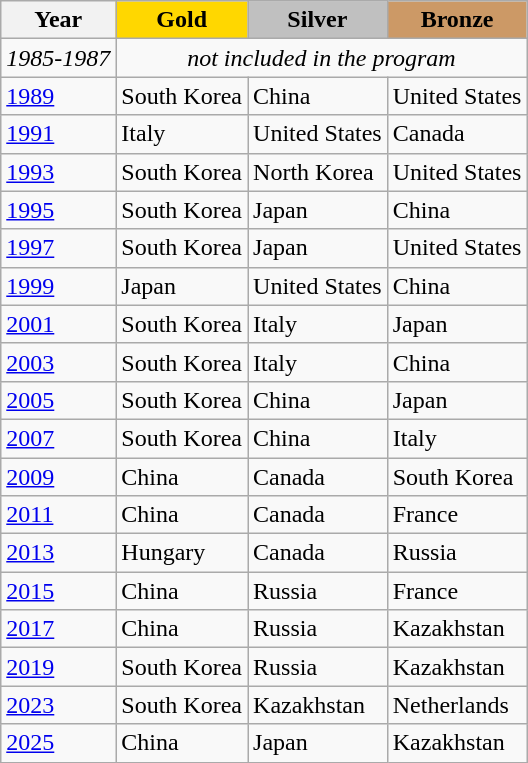<table class="wikitable">
<tr>
<th>Year</th>
<td align=center bgcolor=gold><strong>Gold</strong></td>
<td align=center bgcolor=silver><strong>Silver</strong></td>
<td align=center bgcolor=cc9966><strong>Bronze</strong></td>
</tr>
<tr>
<td><em>1985-1987</em></td>
<td colspan=3 align=center><em>not included in the program</em></td>
</tr>
<tr>
<td><a href='#'>1989</a></td>
<td> South Korea</td>
<td> China</td>
<td> United States</td>
</tr>
<tr>
<td><a href='#'>1991</a></td>
<td> Italy</td>
<td> United States</td>
<td> Canada</td>
</tr>
<tr>
<td><a href='#'>1993</a></td>
<td> South Korea</td>
<td> North Korea</td>
<td> United States</td>
</tr>
<tr>
<td><a href='#'>1995</a></td>
<td> South Korea</td>
<td> Japan</td>
<td> China</td>
</tr>
<tr>
<td><a href='#'>1997</a></td>
<td> South Korea</td>
<td> Japan</td>
<td> United States</td>
</tr>
<tr>
<td><a href='#'>1999</a></td>
<td> Japan</td>
<td> United States</td>
<td> China</td>
</tr>
<tr>
<td><a href='#'>2001</a></td>
<td> South Korea</td>
<td> Italy</td>
<td> Japan</td>
</tr>
<tr>
<td><a href='#'>2003</a></td>
<td> South Korea</td>
<td> Italy</td>
<td> China</td>
</tr>
<tr>
<td><a href='#'>2005</a></td>
<td> South Korea</td>
<td> China</td>
<td> Japan</td>
</tr>
<tr>
<td><a href='#'>2007</a></td>
<td> South Korea</td>
<td> China</td>
<td> Italy</td>
</tr>
<tr>
<td><a href='#'>2009</a></td>
<td> China</td>
<td> Canada</td>
<td> South Korea</td>
</tr>
<tr>
<td><a href='#'>2011</a></td>
<td> China</td>
<td> Canada</td>
<td> France</td>
</tr>
<tr>
<td><a href='#'>2013</a></td>
<td> Hungary</td>
<td> Canada</td>
<td> Russia</td>
</tr>
<tr>
<td><a href='#'>2015</a></td>
<td> China</td>
<td> Russia</td>
<td> France</td>
</tr>
<tr>
<td><a href='#'>2017</a></td>
<td> China</td>
<td> Russia</td>
<td> Kazakhstan</td>
</tr>
<tr>
<td><a href='#'>2019</a></td>
<td> South Korea</td>
<td> Russia</td>
<td> Kazakhstan</td>
</tr>
<tr>
<td><a href='#'>2023</a></td>
<td> South Korea</td>
<td> Kazakhstan</td>
<td> Netherlands</td>
</tr>
<tr>
<td><a href='#'>2025</a></td>
<td> China</td>
<td> Japan</td>
<td> Kazakhstan</td>
</tr>
</table>
